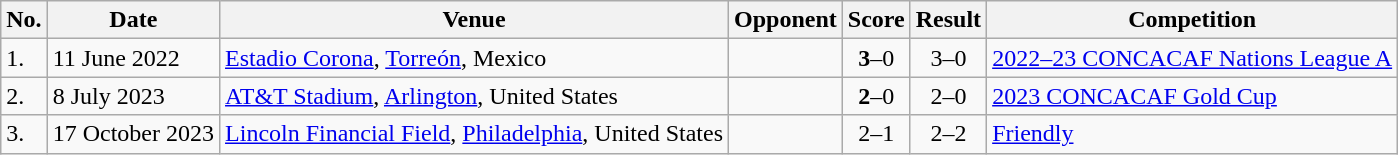<table class="wikitable plainrowheaders sortable">
<tr>
<th>No.</th>
<th>Date</th>
<th>Venue</th>
<th>Opponent</th>
<th>Score</th>
<th>Result</th>
<th>Competition</th>
</tr>
<tr>
<td>1.</td>
<td>11 June 2022</td>
<td><a href='#'>Estadio Corona</a>, <a href='#'>Torreón</a>, Mexico</td>
<td></td>
<td align=center><strong>3</strong>–0</td>
<td align=center>3–0</td>
<td><a href='#'>2022–23 CONCACAF Nations League A</a></td>
</tr>
<tr>
<td>2.</td>
<td>8 July 2023</td>
<td><a href='#'>AT&T Stadium</a>, <a href='#'>Arlington</a>, United States</td>
<td></td>
<td align=center><strong>2</strong>–0</td>
<td align=center>2–0</td>
<td><a href='#'>2023 CONCACAF Gold Cup</a></td>
</tr>
<tr>
<td>3.</td>
<td>17 October 2023</td>
<td><a href='#'>Lincoln Financial Field</a>, <a href='#'>Philadelphia</a>, United States</td>
<td></td>
<td align=center>2–1</td>
<td align="center">2–2</td>
<td><a href='#'>Friendly</a></td>
</tr>
</table>
